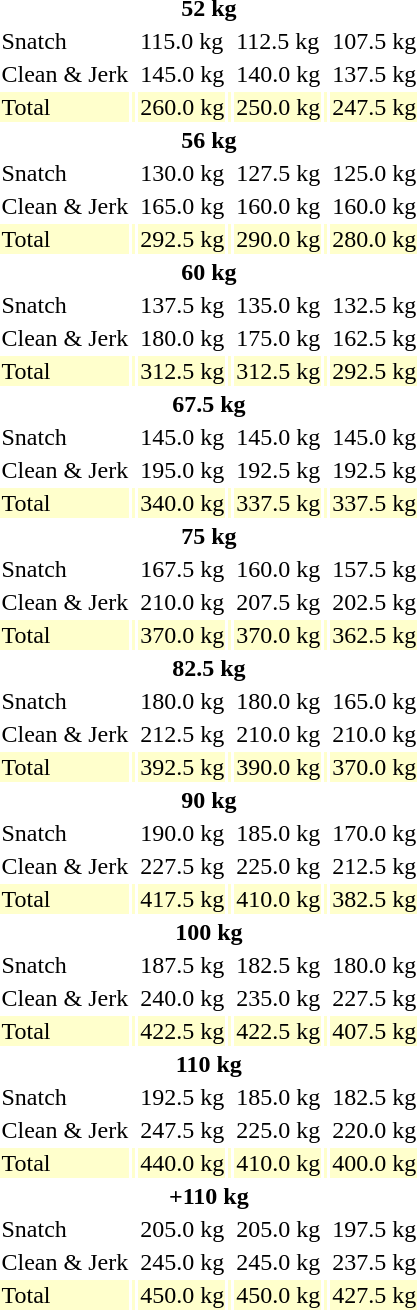<table>
<tr>
<th colspan=7>52 kg</th>
</tr>
<tr>
<td>Snatch</td>
<td></td>
<td>115.0 kg</td>
<td></td>
<td>112.5 kg</td>
<td></td>
<td>107.5 kg</td>
</tr>
<tr>
<td>Clean & Jerk</td>
<td></td>
<td>145.0 kg</td>
<td></td>
<td>140.0 kg</td>
<td></td>
<td>137.5 kg</td>
</tr>
<tr bgcolor=#ffffcc>
<td>Total</td>
<td></td>
<td>260.0 kg<br></td>
<td></td>
<td>250.0 kg</td>
<td></td>
<td>247.5 kg</td>
</tr>
<tr>
<th colspan=7>56 kg</th>
</tr>
<tr>
<td>Snatch</td>
<td></td>
<td>130.0 kg<br></td>
<td></td>
<td>127.5 kg</td>
<td></td>
<td>125.0 kg</td>
</tr>
<tr>
<td>Clean & Jerk</td>
<td></td>
<td>165.0 kg<br></td>
<td></td>
<td>160.0 kg</td>
<td></td>
<td>160.0 kg</td>
</tr>
<tr bgcolor=#ffffcc>
<td>Total</td>
<td></td>
<td>292.5 kg<br></td>
<td></td>
<td>290.0 kg</td>
<td></td>
<td>280.0 kg</td>
</tr>
<tr>
<th colspan=7>60 kg</th>
</tr>
<tr>
<td>Snatch</td>
<td></td>
<td>137.5 kg</td>
<td></td>
<td>135.0 kg</td>
<td></td>
<td>132.5 kg</td>
</tr>
<tr>
<td>Clean & Jerk</td>
<td></td>
<td>180.0 kg<br></td>
<td></td>
<td>175.0 kg</td>
<td></td>
<td>162.5 kg</td>
</tr>
<tr bgcolor=#ffffcc>
<td>Total</td>
<td></td>
<td>312.5 kg<br></td>
<td></td>
<td>312.5 kg</td>
<td></td>
<td>292.5 kg</td>
</tr>
<tr>
<th colspan=7>67.5 kg</th>
</tr>
<tr>
<td>Snatch</td>
<td></td>
<td>145.0 kg</td>
<td></td>
<td>145.0 kg</td>
<td></td>
<td>145.0 kg</td>
</tr>
<tr>
<td>Clean & Jerk</td>
<td></td>
<td>195.0 kg</td>
<td></td>
<td>192.5 kg</td>
<td></td>
<td>192.5 kg</td>
</tr>
<tr bgcolor=#ffffcc>
<td>Total</td>
<td></td>
<td>340.0 kg</td>
<td></td>
<td>337.5 kg</td>
<td></td>
<td>337.5 kg</td>
</tr>
<tr>
<th colspan=7>75 kg</th>
</tr>
<tr>
<td>Snatch</td>
<td></td>
<td>167.5 kg<br></td>
<td></td>
<td>160.0 kg</td>
<td></td>
<td>157.5 kg</td>
</tr>
<tr>
<td>Clean & Jerk</td>
<td></td>
<td>210.0 kg<br></td>
<td></td>
<td>207.5 kg</td>
<td></td>
<td>202.5 kg</td>
</tr>
<tr bgcolor=#ffffcc>
<td>Total</td>
<td></td>
<td>370.0 kg</td>
<td></td>
<td>370.0 kg<br></td>
<td></td>
<td>362.5 kg</td>
</tr>
<tr>
<th colspan=7>82.5 kg</th>
</tr>
<tr>
<td>Snatch</td>
<td></td>
<td>180.0 kg</td>
<td></td>
<td>180.0 kg</td>
<td></td>
<td>165.0 kg</td>
</tr>
<tr>
<td>Clean & Jerk</td>
<td></td>
<td>212.5 kg</td>
<td></td>
<td>210.0 kg</td>
<td></td>
<td>210.0 kg</td>
</tr>
<tr bgcolor=#ffffcc>
<td>Total</td>
<td></td>
<td>392.5 kg</td>
<td></td>
<td>390.0 kg</td>
<td></td>
<td>370.0 kg</td>
</tr>
<tr>
<th colspan=7>90 kg</th>
</tr>
<tr>
<td>Snatch</td>
<td></td>
<td>190.0 kg</td>
<td></td>
<td>185.0 kg</td>
<td></td>
<td>170.0 kg</td>
</tr>
<tr>
<td>Clean & Jerk</td>
<td></td>
<td>227.5 kg</td>
<td></td>
<td>225.0 kg</td>
<td></td>
<td>212.5 kg</td>
</tr>
<tr bgcolor=#ffffcc>
<td>Total</td>
<td></td>
<td>417.5 kg</td>
<td></td>
<td>410.0 kg</td>
<td></td>
<td>382.5 kg</td>
</tr>
<tr>
<th colspan=7>100 kg</th>
</tr>
<tr>
<td>Snatch</td>
<td></td>
<td>187.5 kg</td>
<td></td>
<td>182.5 kg</td>
<td></td>
<td>180.0 kg</td>
</tr>
<tr>
<td>Clean & Jerk</td>
<td></td>
<td>240.0 kg</td>
<td></td>
<td>235.0 kg</td>
<td></td>
<td>227.5 kg</td>
</tr>
<tr bgcolor=#ffffcc>
<td>Total</td>
<td></td>
<td>422.5 kg</td>
<td></td>
<td>422.5 kg</td>
<td></td>
<td>407.5 kg</td>
</tr>
<tr>
<th colspan=7>110 kg</th>
</tr>
<tr>
<td>Snatch</td>
<td></td>
<td>192.5 kg</td>
<td></td>
<td>185.0 kg</td>
<td></td>
<td>182.5 kg</td>
</tr>
<tr>
<td>Clean & Jerk</td>
<td></td>
<td>247.5 kg<br></td>
<td></td>
<td>225.0 kg</td>
<td></td>
<td>220.0 kg</td>
</tr>
<tr bgcolor=#ffffcc>
<td>Total</td>
<td></td>
<td>440.0 kg<br></td>
<td></td>
<td>410.0 kg</td>
<td></td>
<td>400.0 kg</td>
</tr>
<tr>
<th colspan=7>+110 kg</th>
</tr>
<tr>
<td>Snatch</td>
<td></td>
<td>205.0 kg</td>
<td></td>
<td>205.0 kg</td>
<td></td>
<td>197.5 kg</td>
</tr>
<tr>
<td>Clean & Jerk</td>
<td></td>
<td>245.0 kg</td>
<td></td>
<td>245.0 kg</td>
<td></td>
<td>237.5 kg</td>
</tr>
<tr bgcolor=#ffffcc>
<td>Total</td>
<td></td>
<td>450.0 kg</td>
<td></td>
<td>450.0 kg</td>
<td></td>
<td>427.5 kg</td>
</tr>
</table>
